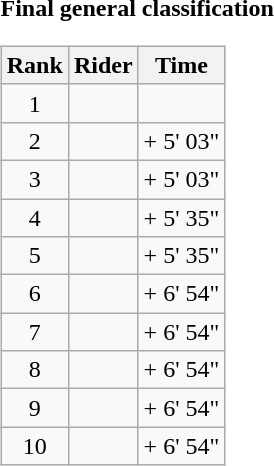<table>
<tr>
<td><strong>Final general classification</strong><br><table class="wikitable">
<tr>
<th scope="col">Rank</th>
<th scope="col">Rider</th>
<th scope="col">Time</th>
</tr>
<tr>
<td style="text-align:center;">1</td>
<td></td>
<td style="text-align:right;"></td>
</tr>
<tr>
<td style="text-align:center;">2</td>
<td></td>
<td style="text-align:right;">+ 5' 03"</td>
</tr>
<tr>
<td style="text-align:center;">3</td>
<td></td>
<td style="text-align:right;">+ 5' 03"</td>
</tr>
<tr>
<td style="text-align:center;">4</td>
<td></td>
<td style="text-align:right;">+ 5' 35"</td>
</tr>
<tr>
<td style="text-align:center;">5</td>
<td></td>
<td style="text-align:right;">+ 5' 35"</td>
</tr>
<tr>
<td style="text-align:center;">6</td>
<td></td>
<td style="text-align:right;">+ 6' 54"</td>
</tr>
<tr>
<td style="text-align:center;">7</td>
<td></td>
<td style="text-align:right;">+ 6' 54"</td>
</tr>
<tr>
<td style="text-align:center;">8</td>
<td></td>
<td style="text-align:right;">+ 6' 54"</td>
</tr>
<tr>
<td style="text-align:center;">9</td>
<td></td>
<td style="text-align:right;">+ 6' 54"</td>
</tr>
<tr>
<td style="text-align:center;">10</td>
<td></td>
<td style="text-align:right;">+ 6' 54"</td>
</tr>
</table>
</td>
</tr>
</table>
